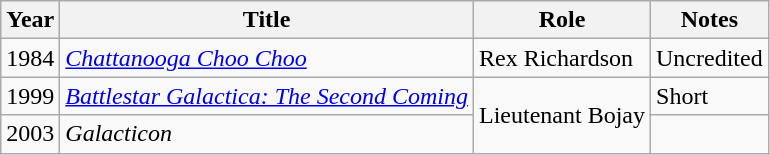<table class="wikitable sortable">
<tr>
<th>Year</th>
<th>Title</th>
<th>Role</th>
<th>Notes</th>
</tr>
<tr>
<td>1984</td>
<td><a href='#'><em>Chattanooga Choo Choo</em></a></td>
<td>Rex Richardson</td>
<td>Uncredited</td>
</tr>
<tr>
<td>1999</td>
<td><em><a href='#'>Battlestar Galactica: The Second Coming</a></em></td>
<td rowspan="2">Lieutenant Bojay</td>
<td>Short</td>
</tr>
<tr>
<td>2003</td>
<td><em>Galacticon</em></td>
<td></td>
</tr>
</table>
